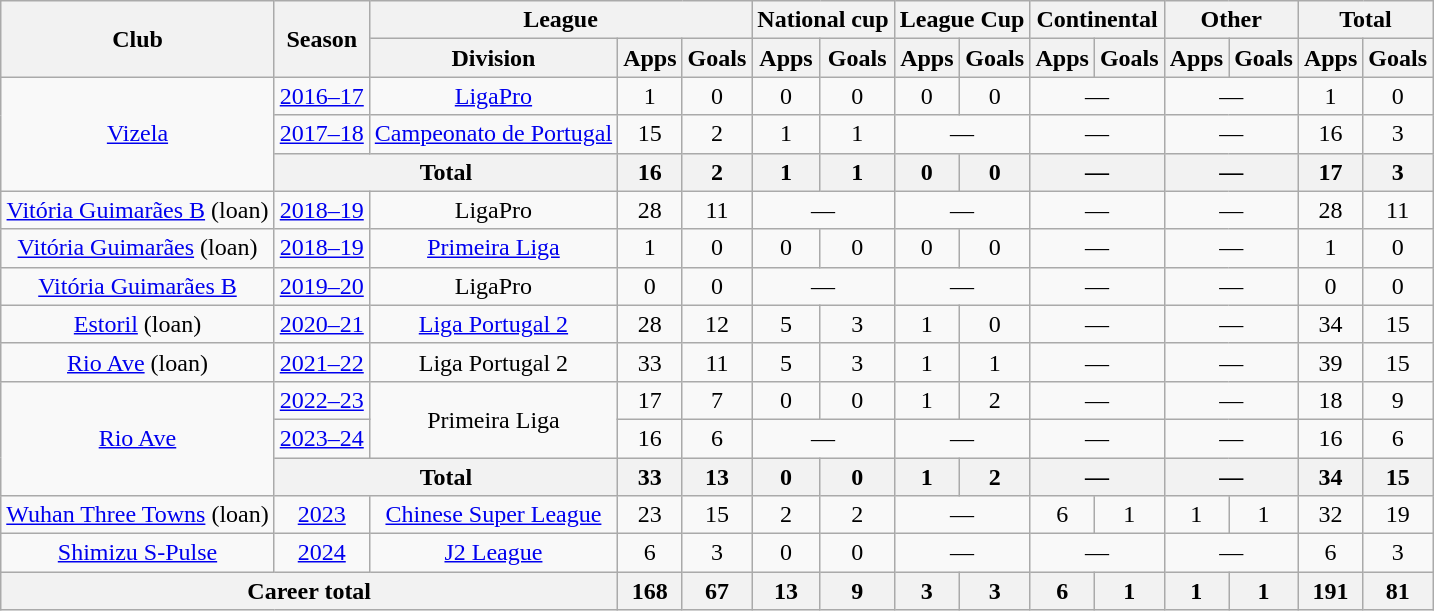<table class="wikitable" style="text-align: center">
<tr>
<th rowspan="2">Club</th>
<th rowspan="2">Season</th>
<th colspan="3">League</th>
<th colspan="2">National cup</th>
<th colspan="2">League Cup</th>
<th colspan="2">Continental</th>
<th colspan="2">Other</th>
<th colspan="2">Total</th>
</tr>
<tr>
<th>Division</th>
<th>Apps</th>
<th>Goals</th>
<th>Apps</th>
<th>Goals</th>
<th>Apps</th>
<th>Goals</th>
<th>Apps</th>
<th>Goals</th>
<th>Apps</th>
<th>Goals</th>
<th>Apps</th>
<th>Goals</th>
</tr>
<tr>
<td rowspan="3"><a href='#'>Vizela</a></td>
<td><a href='#'>2016–17</a></td>
<td><a href='#'>LigaPro</a></td>
<td>1</td>
<td>0</td>
<td>0</td>
<td>0</td>
<td>0</td>
<td>0</td>
<td colspan="2">—</td>
<td colspan="2">—</td>
<td>1</td>
<td>0</td>
</tr>
<tr>
<td><a href='#'>2017–18</a></td>
<td><a href='#'>Campeonato de Portugal</a></td>
<td>15</td>
<td>2</td>
<td>1</td>
<td>1</td>
<td colspan="2">—</td>
<td colspan="2">—</td>
<td colspan="2">—</td>
<td>16</td>
<td>3</td>
</tr>
<tr>
<th colspan="2"><strong>Total</strong></th>
<th>16</th>
<th>2</th>
<th>1</th>
<th>1</th>
<th>0</th>
<th>0</th>
<th colspan="2">—</th>
<th colspan="2">—</th>
<th>17</th>
<th>3</th>
</tr>
<tr>
<td><a href='#'>Vitória Guimarães B</a> (loan)</td>
<td><a href='#'>2018–19</a></td>
<td>LigaPro</td>
<td>28</td>
<td>11</td>
<td colspan="2">—</td>
<td colspan="2">—</td>
<td colspan="2">—</td>
<td colspan="2">—</td>
<td>28</td>
<td>11</td>
</tr>
<tr>
<td><a href='#'>Vitória Guimarães</a> (loan)</td>
<td><a href='#'>2018–19</a></td>
<td><a href='#'>Primeira Liga</a></td>
<td>1</td>
<td>0</td>
<td>0</td>
<td>0</td>
<td>0</td>
<td>0</td>
<td colspan="2">—</td>
<td colspan="2">—</td>
<td>1</td>
<td>0</td>
</tr>
<tr>
<td><a href='#'>Vitória Guimarães B</a></td>
<td><a href='#'>2019–20</a></td>
<td>LigaPro</td>
<td>0</td>
<td>0</td>
<td colspan="2">—</td>
<td colspan="2">—</td>
<td colspan="2">—</td>
<td colspan="2">—</td>
<td>0</td>
<td>0</td>
</tr>
<tr>
<td><a href='#'>Estoril</a> (loan)</td>
<td><a href='#'>2020–21</a></td>
<td><a href='#'>Liga Portugal 2</a></td>
<td>28</td>
<td>12</td>
<td>5</td>
<td>3</td>
<td>1</td>
<td>0</td>
<td colspan="2">—</td>
<td colspan="2">—</td>
<td>34</td>
<td>15</td>
</tr>
<tr>
<td><a href='#'>Rio Ave</a> (loan)</td>
<td><a href='#'>2021–22</a></td>
<td>Liga Portugal 2</td>
<td>33</td>
<td>11</td>
<td>5</td>
<td>3</td>
<td>1</td>
<td>1</td>
<td colspan="2">—</td>
<td colspan="2">—</td>
<td>39</td>
<td>15</td>
</tr>
<tr>
<td rowspan="3"><a href='#'>Rio Ave</a></td>
<td><a href='#'>2022–23</a></td>
<td rowspan="2">Primeira Liga</td>
<td>17</td>
<td>7</td>
<td>0</td>
<td>0</td>
<td>1</td>
<td>2</td>
<td colspan="2">—</td>
<td colspan="2">—</td>
<td>18</td>
<td>9</td>
</tr>
<tr>
<td><a href='#'>2023–24</a></td>
<td>16</td>
<td>6</td>
<td colspan="2">—</td>
<td colspan="2">—</td>
<td colspan="2">—</td>
<td colspan="2">—</td>
<td>16</td>
<td>6</td>
</tr>
<tr>
<th colspan="2"><strong>Total</strong></th>
<th>33</th>
<th>13</th>
<th>0</th>
<th>0</th>
<th>1</th>
<th>2</th>
<th colspan="2">—</th>
<th colspan="2">—</th>
<th>34</th>
<th>15</th>
</tr>
<tr>
<td><a href='#'>Wuhan Three Towns</a> (loan)</td>
<td><a href='#'>2023</a></td>
<td><a href='#'>Chinese Super League</a></td>
<td>23</td>
<td>15</td>
<td>2</td>
<td>2</td>
<td colspan="2">—</td>
<td>6</td>
<td>1</td>
<td>1</td>
<td>1</td>
<td>32</td>
<td>19</td>
</tr>
<tr>
<td><a href='#'>Shimizu S-Pulse</a></td>
<td><a href='#'>2024</a></td>
<td><a href='#'>J2 League</a></td>
<td>6</td>
<td>3</td>
<td>0</td>
<td>0</td>
<td colspan="2">—</td>
<td colspan="2">—</td>
<td colspan="2">—</td>
<td>6</td>
<td>3</td>
</tr>
<tr>
<th colspan="3"><strong>Career total</strong></th>
<th>168</th>
<th>67</th>
<th>13</th>
<th>9</th>
<th>3</th>
<th>3</th>
<th>6</th>
<th>1</th>
<th>1</th>
<th>1</th>
<th>191</th>
<th>81</th>
</tr>
</table>
